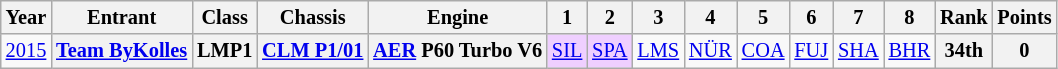<table class="wikitable" style="text-align:center; font-size:85%">
<tr>
<th>Year</th>
<th>Entrant</th>
<th>Class</th>
<th>Chassis</th>
<th>Engine</th>
<th>1</th>
<th>2</th>
<th>3</th>
<th>4</th>
<th>5</th>
<th>6</th>
<th>7</th>
<th>8</th>
<th>Rank</th>
<th>Points</th>
</tr>
<tr>
<td><a href='#'>2015</a></td>
<th nowrap><a href='#'>Team ByKolles</a></th>
<th nowrap>LMP1</th>
<th nowrap><a href='#'>CLM P1/01</a></th>
<th nowrap><a href='#'>AER</a> P60 Turbo V6</th>
<td style="background:#EFCFFF;"><a href='#'>SIL</a><br></td>
<td style="background:#EFCFFF;"><a href='#'>SPA</a><br></td>
<td><a href='#'>LMS</a></td>
<td><a href='#'>NÜR</a></td>
<td><a href='#'>COA</a></td>
<td><a href='#'>FUJ</a></td>
<td><a href='#'>SHA</a></td>
<td><a href='#'>BHR</a></td>
<th>34th</th>
<th>0</th>
</tr>
</table>
